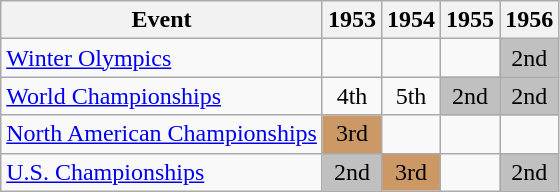<table class="wikitable">
<tr>
<th>Event</th>
<th>1953</th>
<th>1954</th>
<th>1955</th>
<th>1956</th>
</tr>
<tr>
<td><a href='#'>Winter Olympics</a></td>
<td></td>
<td></td>
<td></td>
<td align="center" bgcolor="silver">2nd</td>
</tr>
<tr>
<td><a href='#'>World Championships</a></td>
<td align="center">4th</td>
<td align="center">5th</td>
<td align="center" bgcolor="silver">2nd</td>
<td align="center" bgcolor="silver">2nd</td>
</tr>
<tr>
<td><a href='#'>North American Championships</a></td>
<td align="center" bgcolor="cc9966">3rd</td>
<td></td>
<td></td>
<td></td>
</tr>
<tr>
<td><a href='#'>U.S. Championships</a></td>
<td align="center" bgcolor="silver">2nd</td>
<td align="center" bgcolor="cc9966">3rd</td>
<td></td>
<td align="center" bgcolor="silver">2nd</td>
</tr>
</table>
